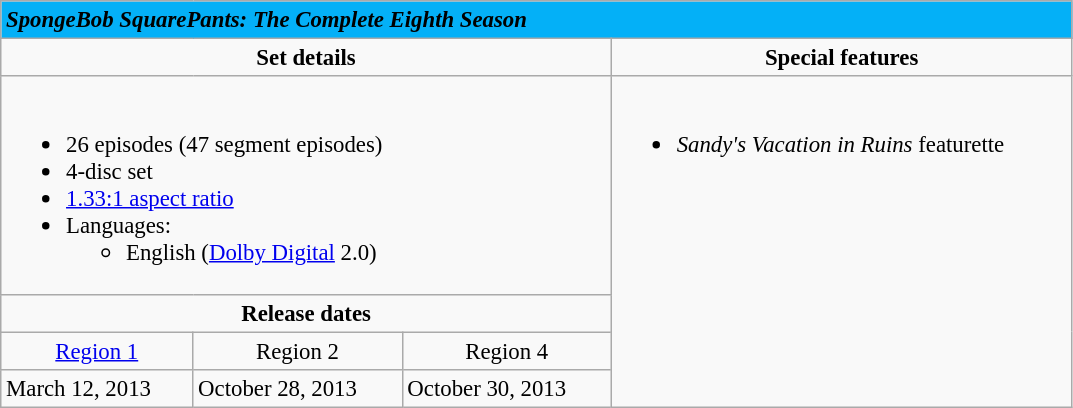<table class="wikitable" style="font-size: 95%;">
<tr style="background:#04B0F7; color:#000;">
<td colspan="4"><strong><em>SpongeBob SquarePants: The Complete Eighth Season</em></strong></td>
</tr>
<tr valign="top">
<td style="text-align:center; width:400px;" colspan="3"><strong>Set details</strong></td>
<td style="width:300px; text-align:center;"><strong>Special features</strong></td>
</tr>
<tr valign="top">
<td colspan="3" style="text-align:left; width:400px;"><br><ul><li>26 episodes (47 segment episodes)</li><li>4-disc set</li><li><a href='#'>1.33:1 aspect ratio</a></li><li>Languages:<ul><li>English (<a href='#'>Dolby Digital</a> 2.0)</li></ul></li></ul></td>
<td rowspan="4" style="text-align:left; width:300px;"><br><ul><li><em>Sandy's Vacation in Ruins</em> featurette</li></ul></td>
</tr>
<tr>
<td colspan="3" style="text-align:center;"><strong>Release dates</strong></td>
</tr>
<tr>
<td style="text-align:center;"><a href='#'>Region 1</a></td>
<td style="text-align:center;">Region 2</td>
<td style="text-align:center;">Region 4</td>
</tr>
<tr>
<td>March 12, 2013</td>
<td>October 28, 2013</td>
<td>October 30, 2013</td>
</tr>
</table>
